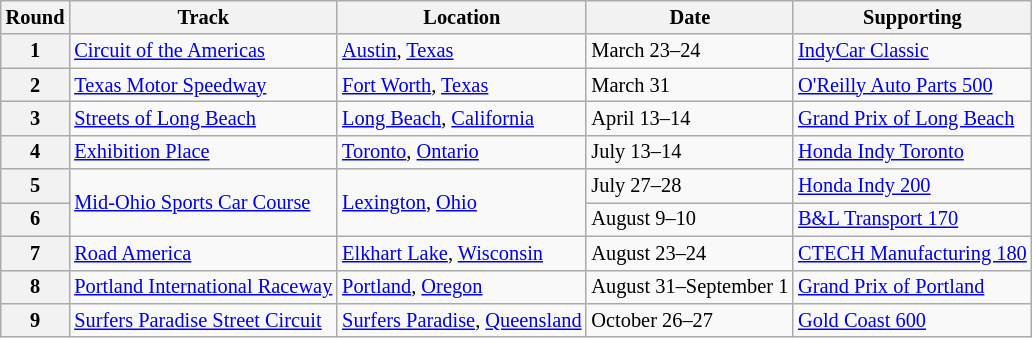<table class="wikitable" style="font-size: 85%;">
<tr>
<th>Round</th>
<th>Track</th>
<th>Location</th>
<th>Date</th>
<th>Supporting</th>
</tr>
<tr>
<th>1</th>
<td><a href='#'>Circuit of the Americas</a></td>
<td> <a href='#'>Austin</a>, <a href='#'>Texas</a></td>
<td>March 23–24</td>
<td><a href='#'>IndyCar Classic</a></td>
</tr>
<tr>
<th>2</th>
<td><a href='#'>Texas Motor Speedway</a></td>
<td> <a href='#'>Fort Worth</a>, <a href='#'>Texas</a></td>
<td>March 31</td>
<td><a href='#'>O'Reilly Auto Parts 500</a></td>
</tr>
<tr>
<th>3</th>
<td><a href='#'>Streets of Long Beach</a></td>
<td> <a href='#'>Long Beach</a>, <a href='#'>California</a></td>
<td>April 13–14</td>
<td><a href='#'>Grand Prix of Long Beach</a></td>
</tr>
<tr>
<th>4</th>
<td><a href='#'>Exhibition Place</a></td>
<td> <a href='#'>Toronto</a>, <a href='#'>Ontario</a></td>
<td>July 13–14</td>
<td><a href='#'>Honda Indy Toronto</a></td>
</tr>
<tr>
<th>5</th>
<td rowspan=2><a href='#'>Mid-Ohio Sports Car Course</a></td>
<td rowspan=2> <a href='#'>Lexington</a>, <a href='#'>Ohio</a></td>
<td>July 27–28</td>
<td><a href='#'>Honda Indy 200</a></td>
</tr>
<tr>
<th>6</th>
<td>August 9–10</td>
<td><a href='#'>B&L Transport 170</a></td>
</tr>
<tr>
<th>7</th>
<td><a href='#'>Road America</a></td>
<td> <a href='#'>Elkhart Lake</a>, <a href='#'>Wisconsin</a></td>
<td>August 23–24</td>
<td><a href='#'>CTECH Manufacturing 180</a></td>
</tr>
<tr>
<th>8</th>
<td><a href='#'>Portland International Raceway</a></td>
<td> <a href='#'>Portland</a>, <a href='#'>Oregon</a></td>
<td>August 31–September 1</td>
<td><a href='#'>Grand Prix of Portland</a></td>
</tr>
<tr>
<th>9</th>
<td><a href='#'>Surfers Paradise Street Circuit</a></td>
<td> <a href='#'>Surfers Paradise</a>, <a href='#'>Queensland</a></td>
<td>October 26–27</td>
<td><a href='#'>Gold Coast 600</a></td>
</tr>
</table>
